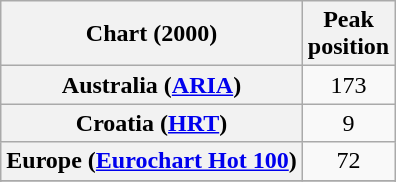<table class="wikitable sortable plainrowheaders" style="text-align:center">
<tr>
<th>Chart (2000)</th>
<th>Peak<br>position</th>
</tr>
<tr>
<th scope="row">Australia (<a href='#'>ARIA</a>)</th>
<td>173</td>
</tr>
<tr>
<th scope="row">Croatia (<a href='#'>HRT</a>)</th>
<td>9</td>
</tr>
<tr>
<th scope="row">Europe (<a href='#'>Eurochart Hot 100</a>)</th>
<td>72</td>
</tr>
<tr>
</tr>
<tr>
</tr>
<tr>
</tr>
<tr>
</tr>
<tr>
</tr>
</table>
